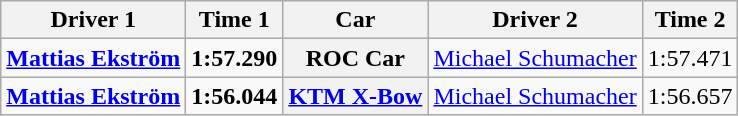<table class="wikitable">
<tr>
<th>Driver 1</th>
<th>Time 1</th>
<th>Car</th>
<th>Driver 2</th>
<th>Time 2</th>
</tr>
<tr>
<td><strong> <a href='#'>Mattias Ekström</a></strong></td>
<td><strong>1:57.290</strong></td>
<th>ROC Car</th>
<td> <a href='#'>Michael Schumacher</a></td>
<td>1:57.471</td>
</tr>
<tr>
<td><strong> <a href='#'>Mattias Ekström</a></strong></td>
<td><strong>1:56.044</strong></td>
<th><a href='#'>KTM X-Bow</a></th>
<td> <a href='#'>Michael Schumacher</a></td>
<td>1:56.657</td>
</tr>
</table>
